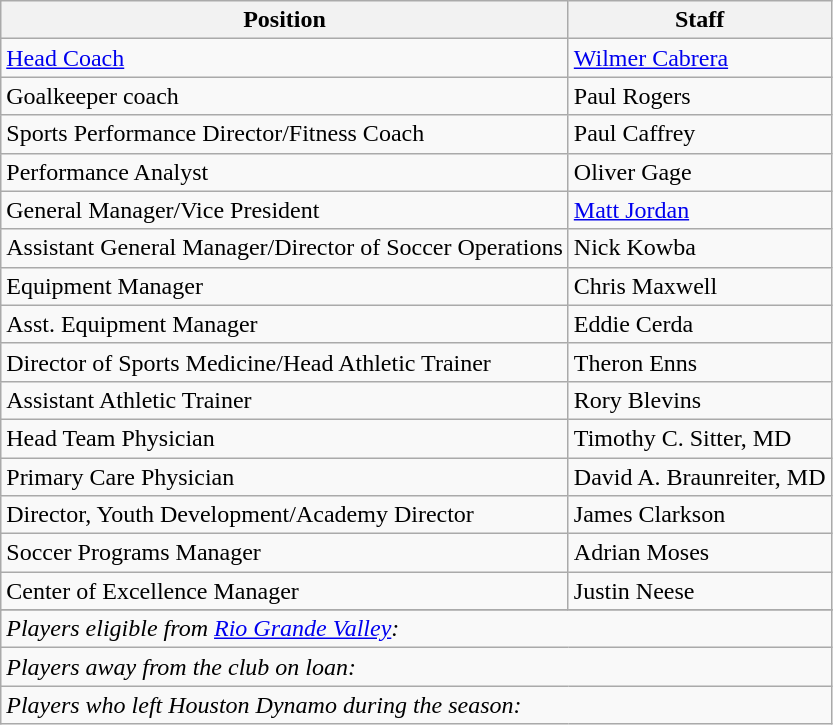<table class="wikitable">
<tr>
<th>Position</th>
<th>Staff</th>
</tr>
<tr>
<td><a href='#'>Head Coach</a></td>
<td> <a href='#'>Wilmer Cabrera</a></td>
</tr>
<tr>
<td>Goalkeeper coach</td>
<td> Paul Rogers</td>
</tr>
<tr>
<td>Sports Performance Director/Fitness Coach</td>
<td> Paul Caffrey</td>
</tr>
<tr>
<td>Performance Analyst</td>
<td> Oliver Gage</td>
</tr>
<tr>
<td>General Manager/Vice President</td>
<td> <a href='#'>Matt Jordan</a></td>
</tr>
<tr>
<td>Assistant General Manager/Director of Soccer Operations</td>
<td> Nick Kowba</td>
</tr>
<tr>
<td>Equipment Manager</td>
<td>Chris Maxwell</td>
</tr>
<tr>
<td>Asst. Equipment Manager</td>
<td>Eddie Cerda</td>
</tr>
<tr>
<td>Director of Sports Medicine/Head Athletic Trainer</td>
<td> Theron Enns</td>
</tr>
<tr>
<td>Assistant Athletic Trainer</td>
<td> Rory Blevins</td>
</tr>
<tr>
<td>Head Team Physician</td>
<td> Timothy C. Sitter, MD</td>
</tr>
<tr>
<td>Primary Care Physician</td>
<td> David A. Braunreiter, MD</td>
</tr>
<tr>
<td>Director, Youth Development/Academy Director</td>
<td> James Clarkson</td>
</tr>
<tr>
<td>Soccer Programs Manager</td>
<td> Adrian Moses</td>
</tr>
<tr>
<td>Center of Excellence Manager</td>
<td> Justin Neese</td>
</tr>
<tr>
</tr>
<tr>
<td colspan="14"><em>Players eligible from <a href='#'>Rio Grande Valley</a>:</em><br>

</td>
</tr>
<tr>
<td colspan="14"><em>Players away from the club on loan:</em></td>
</tr>
<tr>
<td colspan="14"><em>Players who left Houston Dynamo during the season:</em></td>
</tr>
</table>
